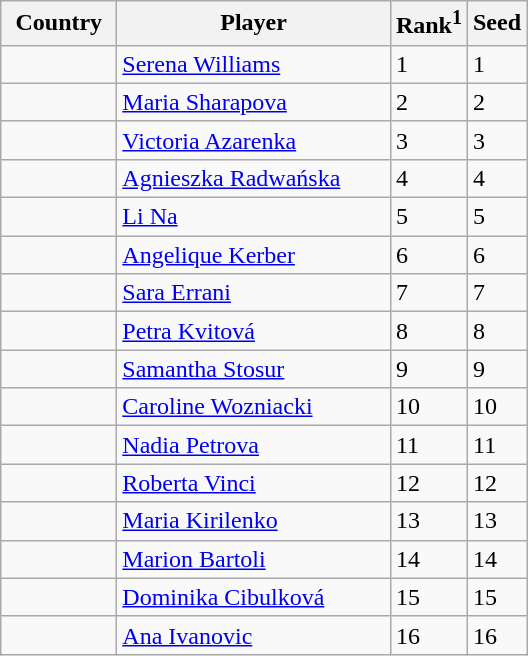<table class="wikitable" border="1">
<tr>
<th width="70">Country</th>
<th width="175">Player</th>
<th>Rank<sup>1</sup></th>
<th>Seed</th>
</tr>
<tr>
<td></td>
<td><a href='#'>Serena Williams</a></td>
<td>1</td>
<td>1</td>
</tr>
<tr>
<td></td>
<td><a href='#'>Maria Sharapova</a></td>
<td>2</td>
<td>2</td>
</tr>
<tr>
<td></td>
<td><a href='#'>Victoria Azarenka</a></td>
<td>3</td>
<td>3</td>
</tr>
<tr>
<td></td>
<td><a href='#'>Agnieszka Radwańska</a></td>
<td>4</td>
<td>4</td>
</tr>
<tr>
<td></td>
<td><a href='#'>Li Na</a></td>
<td>5</td>
<td>5</td>
</tr>
<tr>
<td></td>
<td><a href='#'>Angelique Kerber</a></td>
<td>6</td>
<td>6</td>
</tr>
<tr>
<td></td>
<td><a href='#'>Sara Errani</a></td>
<td>7</td>
<td>7</td>
</tr>
<tr>
<td></td>
<td><a href='#'>Petra Kvitová</a></td>
<td>8</td>
<td>8</td>
</tr>
<tr>
<td></td>
<td><a href='#'>Samantha Stosur</a></td>
<td>9</td>
<td>9</td>
</tr>
<tr>
<td></td>
<td><a href='#'>Caroline Wozniacki</a></td>
<td>10</td>
<td>10</td>
</tr>
<tr>
<td></td>
<td><a href='#'>Nadia Petrova</a></td>
<td>11</td>
<td>11</td>
</tr>
<tr>
<td></td>
<td><a href='#'>Roberta Vinci</a></td>
<td>12</td>
<td>12</td>
</tr>
<tr>
<td></td>
<td><a href='#'>Maria Kirilenko</a></td>
<td>13</td>
<td>13</td>
</tr>
<tr>
<td></td>
<td><a href='#'>Marion Bartoli</a></td>
<td>14</td>
<td>14</td>
</tr>
<tr>
<td></td>
<td><a href='#'>Dominika Cibulková</a></td>
<td>15</td>
<td>15</td>
</tr>
<tr>
<td></td>
<td><a href='#'>Ana Ivanovic</a></td>
<td>16</td>
<td>16</td>
</tr>
</table>
